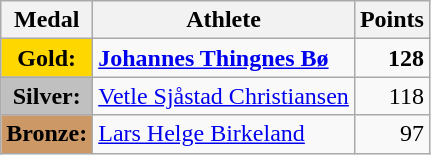<table class="wikitable">
<tr>
<th>Medal</th>
<th>Athlete</th>
<th>Points</th>
</tr>
<tr>
<td style="text-align:center;background-color:gold;"><strong>Gold:</strong></td>
<td> <strong><a href='#'>Johannes Thingnes Bø</a></strong></td>
<td align="right"><strong>128</strong></td>
</tr>
<tr>
<td style="text-align:center;background-color:silver;"><strong>Silver:</strong></td>
<td> <a href='#'>Vetle Sjåstad Christiansen</a></td>
<td align="right">118</td>
</tr>
<tr>
<td style="text-align:center;background-color:#CC9966;"><strong>Bronze:</strong></td>
<td> <a href='#'>Lars Helge Birkeland</a></td>
<td align="right">97</td>
</tr>
</table>
